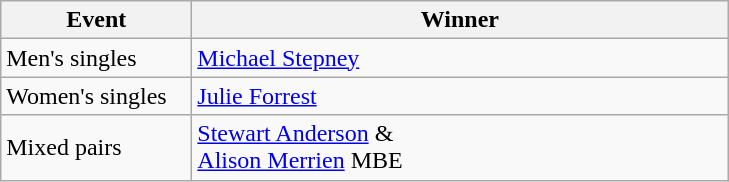<table class="wikitable" style="font-size: 100%">
<tr>
<th width=120>Event</th>
<th width=350>Winner</th>
</tr>
<tr>
<td>Men's singles</td>
<td> <a href='#'>Michael Stepney</a></td>
</tr>
<tr>
<td>Women's singles</td>
<td> <a href='#'>Julie Forrest</a></td>
</tr>
<tr>
<td>Mixed pairs</td>
<td> <a href='#'>Stewart Anderson</a> &<br>  <a href='#'>Alison Merrien</a> MBE</td>
</tr>
</table>
